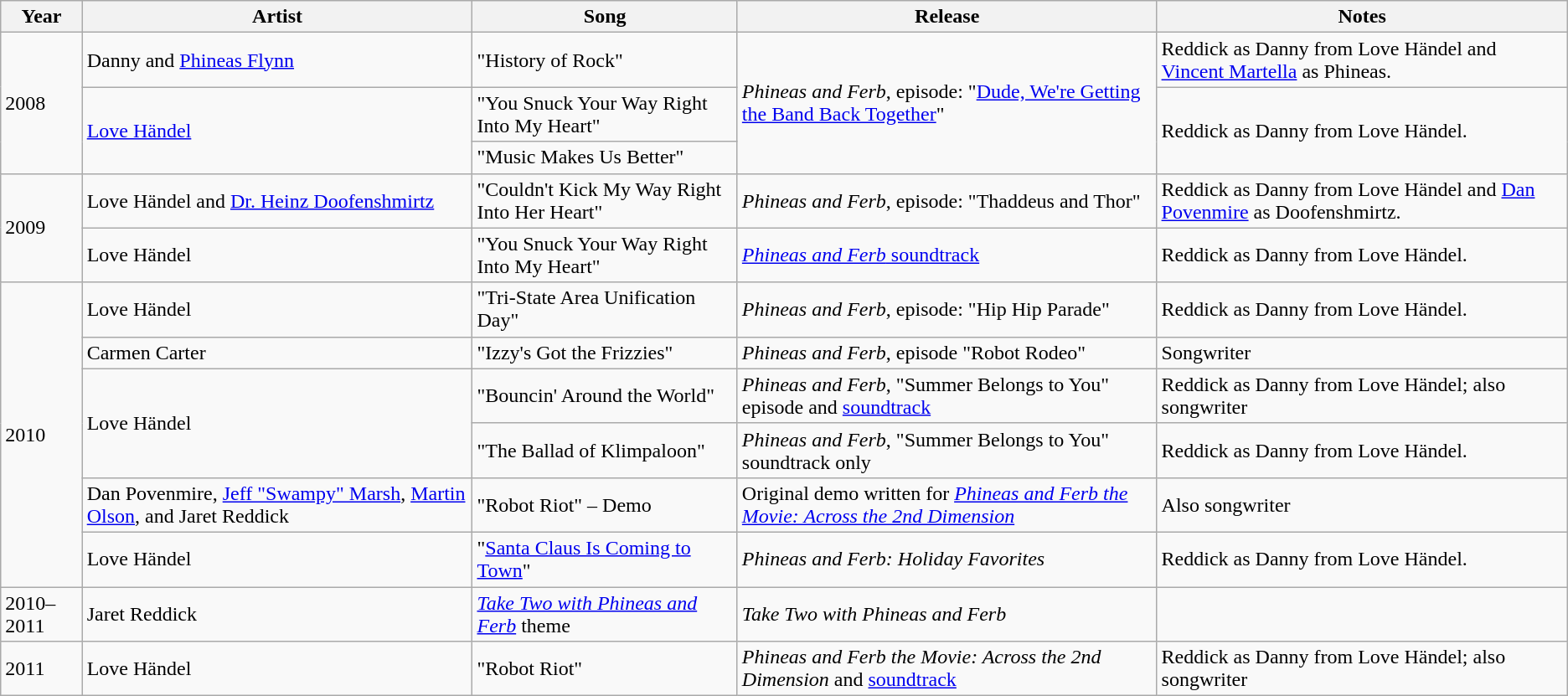<table class="wikitable">
<tr>
<th>Year</th>
<th>Artist</th>
<th>Song</th>
<th>Release</th>
<th>Notes</th>
</tr>
<tr>
<td rowspan="3">2008</td>
<td>Danny and <a href='#'>Phineas Flynn</a></td>
<td>"History of Rock"</td>
<td rowspan="3"><em>Phineas and Ferb</em>, episode: "<a href='#'>Dude, We're Getting the Band Back Together</a>"</td>
<td>Reddick as Danny from Love Händel and <a href='#'>Vincent Martella</a> as Phineas.</td>
</tr>
<tr>
<td rowspan="2"><a href='#'>Love Händel</a></td>
<td>"You Snuck Your Way Right Into My Heart"</td>
<td rowspan="2">Reddick as Danny from Love Händel.</td>
</tr>
<tr>
<td>"Music Makes Us Better"</td>
</tr>
<tr>
<td rowspan="2">2009</td>
<td>Love Händel and <a href='#'>Dr. Heinz Doofenshmirtz</a></td>
<td>"Couldn't Kick My Way Right Into Her Heart"</td>
<td><em>Phineas and Ferb</em>, episode: "Thaddeus and Thor"</td>
<td>Reddick as Danny from Love Händel and <a href='#'>Dan Povenmire</a> as Doofenshmirtz.</td>
</tr>
<tr>
<td>Love Händel</td>
<td>"You Snuck Your Way Right Into My Heart"</td>
<td><a href='#'><em>Phineas and Ferb</em> soundtrack</a></td>
<td>Reddick as Danny from Love Händel.</td>
</tr>
<tr>
<td rowspan="6">2010</td>
<td>Love Händel</td>
<td>"Tri-State Area Unification Day"</td>
<td><em>Phineas and Ferb</em>, episode: "Hip Hip Parade"</td>
<td>Reddick as Danny from Love Händel.</td>
</tr>
<tr>
<td>Carmen Carter</td>
<td>"Izzy's Got the Frizzies"</td>
<td><em>Phineas and Ferb</em>, episode "Robot Rodeo"</td>
<td>Songwriter</td>
</tr>
<tr>
<td rowspan="2">Love Händel</td>
<td>"Bouncin' Around the World"</td>
<td><em>Phineas and Ferb</em>, "Summer Belongs to You" episode and <a href='#'>soundtrack</a></td>
<td>Reddick as Danny from Love Händel; also songwriter</td>
</tr>
<tr>
<td>"The Ballad of Klimpaloon"</td>
<td><em>Phineas and Ferb</em>, "Summer Belongs to You" soundtrack only</td>
<td>Reddick as Danny from Love Händel.</td>
</tr>
<tr>
<td>Dan Povenmire, <a href='#'>Jeff "Swampy" Marsh</a>, <a href='#'>Martin Olson</a>, and Jaret Reddick</td>
<td>"Robot Riot" – Demo</td>
<td>Original demo written for <em><a href='#'>Phineas and Ferb the Movie: Across the 2nd Dimension</a></em></td>
<td>Also songwriter</td>
</tr>
<tr>
<td>Love Händel</td>
<td>"<a href='#'>Santa Claus Is Coming to Town</a>"</td>
<td><em>Phineas and Ferb: Holiday Favorites</em></td>
<td>Reddick as Danny from Love Händel.</td>
</tr>
<tr>
<td>2010–2011</td>
<td>Jaret Reddick</td>
<td><em><a href='#'>Take Two with Phineas and Ferb</a></em> theme</td>
<td><em>Take Two with Phineas and Ferb</em></td>
<td></td>
</tr>
<tr>
<td>2011</td>
<td>Love Händel</td>
<td>"Robot Riot"</td>
<td><em>Phineas and Ferb the Movie: Across the 2nd Dimension</em> and <a href='#'>soundtrack</a></td>
<td>Reddick as Danny from Love Händel; also songwriter</td>
</tr>
</table>
